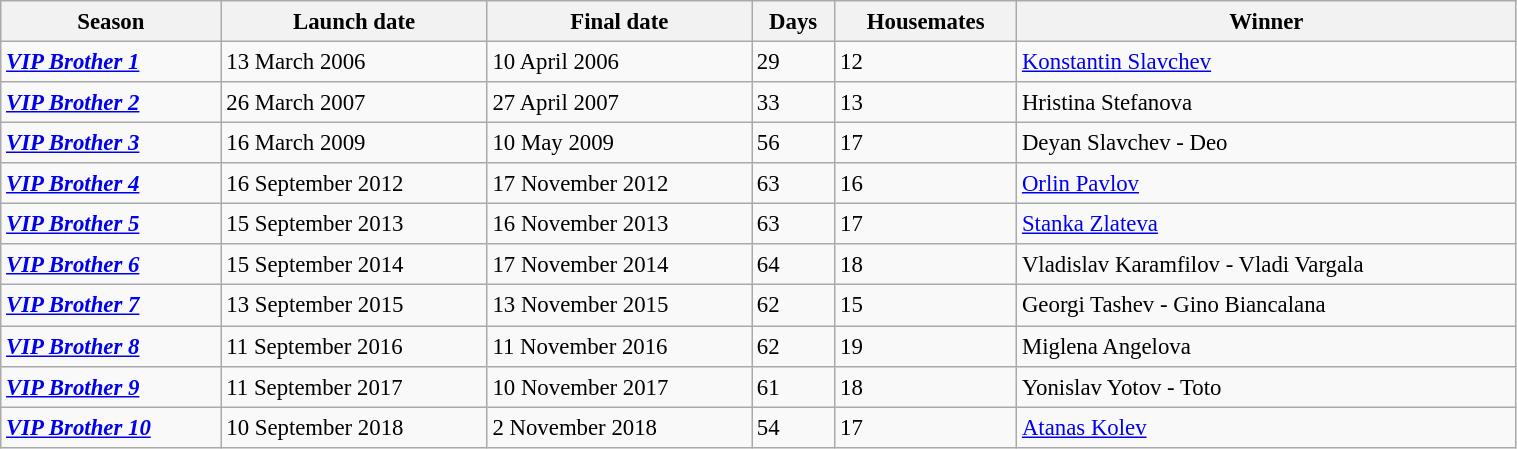<table class="wikitable" style="text-align:left; width: 80%; font-size:95%; line-height:20px;">
<tr>
<th>Season</th>
<th>Launch date</th>
<th>Final date</th>
<th>Days</th>
<th>Housemates</th>
<th>Winner</th>
</tr>
<tr>
<td><strong><em><a href='#'>VIP Brother 1</a></em></strong></td>
<td>13 March 2006</td>
<td>10 April 2006</td>
<td>29</td>
<td>12</td>
<td><a href='#'>Konstantin Slavchev</a></td>
</tr>
<tr>
<td><strong><em><a href='#'>VIP Brother 2</a></em></strong></td>
<td>26 March 2007</td>
<td>27 April 2007</td>
<td>33</td>
<td>13</td>
<td>Hristina Stefanova</td>
</tr>
<tr>
<td><strong><em><a href='#'>VIP Brother 3</a></em></strong></td>
<td>16 March 2009</td>
<td>10 May 2009</td>
<td>56</td>
<td>17</td>
<td>Deyan Slavchev - Deo</td>
</tr>
<tr>
<td><strong><em><a href='#'>VIP Brother 4</a></em></strong></td>
<td>16 September 2012</td>
<td>17 November 2012</td>
<td>63</td>
<td>16</td>
<td><a href='#'>Orlin Pavlov</a></td>
</tr>
<tr>
<td><strong><em><a href='#'>VIP Brother 5</a></em></strong></td>
<td>15 September 2013</td>
<td>16 November 2013</td>
<td>63</td>
<td>17</td>
<td><a href='#'>Stanka Zlateva</a></td>
</tr>
<tr>
<td><strong><em><a href='#'>VIP Brother 6</a></em></strong></td>
<td>15 September 2014</td>
<td>17 November 2014</td>
<td>64</td>
<td>18</td>
<td>Vladislav Karamfilov - Vladi Vargala</td>
</tr>
<tr>
<td><strong><em><a href='#'>VIP Brother 7</a></em></strong></td>
<td>13 September 2015</td>
<td>13 November 2015</td>
<td>62</td>
<td>15</td>
<td>Georgi Tashev - Gino Biancalana</td>
</tr>
<tr>
<td><strong><em><a href='#'>VIP Brother 8</a></em></strong></td>
<td>11 September 2016</td>
<td>11 November 2016</td>
<td>62</td>
<td>19</td>
<td>Miglena Angelova</td>
</tr>
<tr>
<td><strong><em><a href='#'>VIP Brother 9</a></em></strong></td>
<td>11 September 2017</td>
<td>10 November 2017</td>
<td>61</td>
<td>18</td>
<td>Yonislav Yotov - Toto</td>
</tr>
<tr>
<td><strong><em><a href='#'>VIP Brother 10</a></em></strong></td>
<td>10 September 2018</td>
<td>2 November 2018</td>
<td>54</td>
<td>17</td>
<td><a href='#'>Atanas Kolev</a></td>
</tr>
</table>
